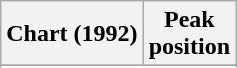<table class="wikitable sortable">
<tr>
<th align="left">Chart (1992)</th>
<th align="center">Peak<br>position</th>
</tr>
<tr>
</tr>
<tr>
</tr>
</table>
